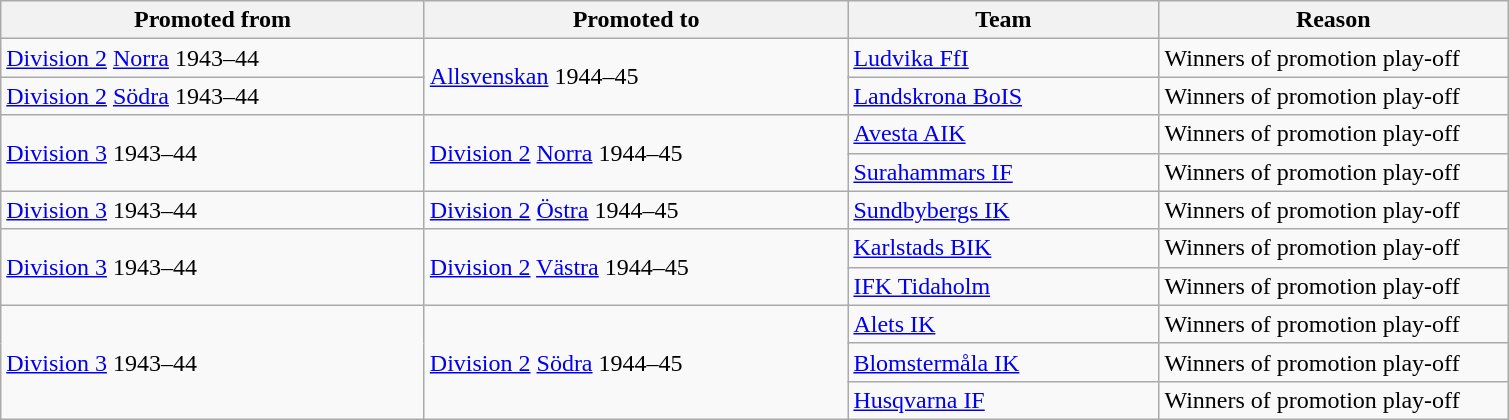<table class="wikitable" style="text-align: left;">
<tr>
<th style="width: 275px;">Promoted from</th>
<th style="width: 275px;">Promoted to</th>
<th style="width: 200px;">Team</th>
<th style="width: 225px;">Reason</th>
</tr>
<tr>
<td><a href='#'>Division 2</a> <a href='#'>Norra</a> 1943–44</td>
<td rowspan=2><a href='#'>Allsvenskan</a> 1944–45</td>
<td><a href='#'>Ludvika FfI</a></td>
<td>Winners of promotion play-off</td>
</tr>
<tr>
<td><a href='#'>Division 2</a> <a href='#'>Södra</a> 1943–44</td>
<td><a href='#'>Landskrona BoIS</a></td>
<td>Winners of promotion play-off</td>
</tr>
<tr>
<td rowspan=2><a href='#'>Division 3</a> 1943–44</td>
<td rowspan=2><a href='#'>Division 2</a> <a href='#'>Norra</a> 1944–45</td>
<td><a href='#'>Avesta AIK</a></td>
<td>Winners of promotion play-off</td>
</tr>
<tr>
<td><a href='#'>Surahammars IF</a></td>
<td>Winners of promotion play-off</td>
</tr>
<tr>
<td><a href='#'>Division 3</a> 1943–44</td>
<td><a href='#'>Division 2</a> <a href='#'>Östra</a> 1944–45</td>
<td><a href='#'>Sundbybergs IK</a></td>
<td>Winners of promotion play-off</td>
</tr>
<tr>
<td rowspan=2><a href='#'>Division 3</a> 1943–44</td>
<td rowspan=2><a href='#'>Division 2</a> <a href='#'>Västra</a> 1944–45</td>
<td><a href='#'>Karlstads BIK</a></td>
<td>Winners of promotion play-off</td>
</tr>
<tr>
<td><a href='#'>IFK Tidaholm</a></td>
<td>Winners of promotion play-off</td>
</tr>
<tr>
<td rowspan=3><a href='#'>Division 3</a> 1943–44</td>
<td rowspan=3><a href='#'>Division 2</a> <a href='#'>Södra</a> 1944–45</td>
<td><a href='#'>Alets IK</a></td>
<td>Winners of promotion play-off</td>
</tr>
<tr>
<td><a href='#'>Blomstermåla IK</a></td>
<td>Winners of promotion play-off</td>
</tr>
<tr>
<td><a href='#'>Husqvarna IF</a></td>
<td>Winners of promotion play-off</td>
</tr>
</table>
